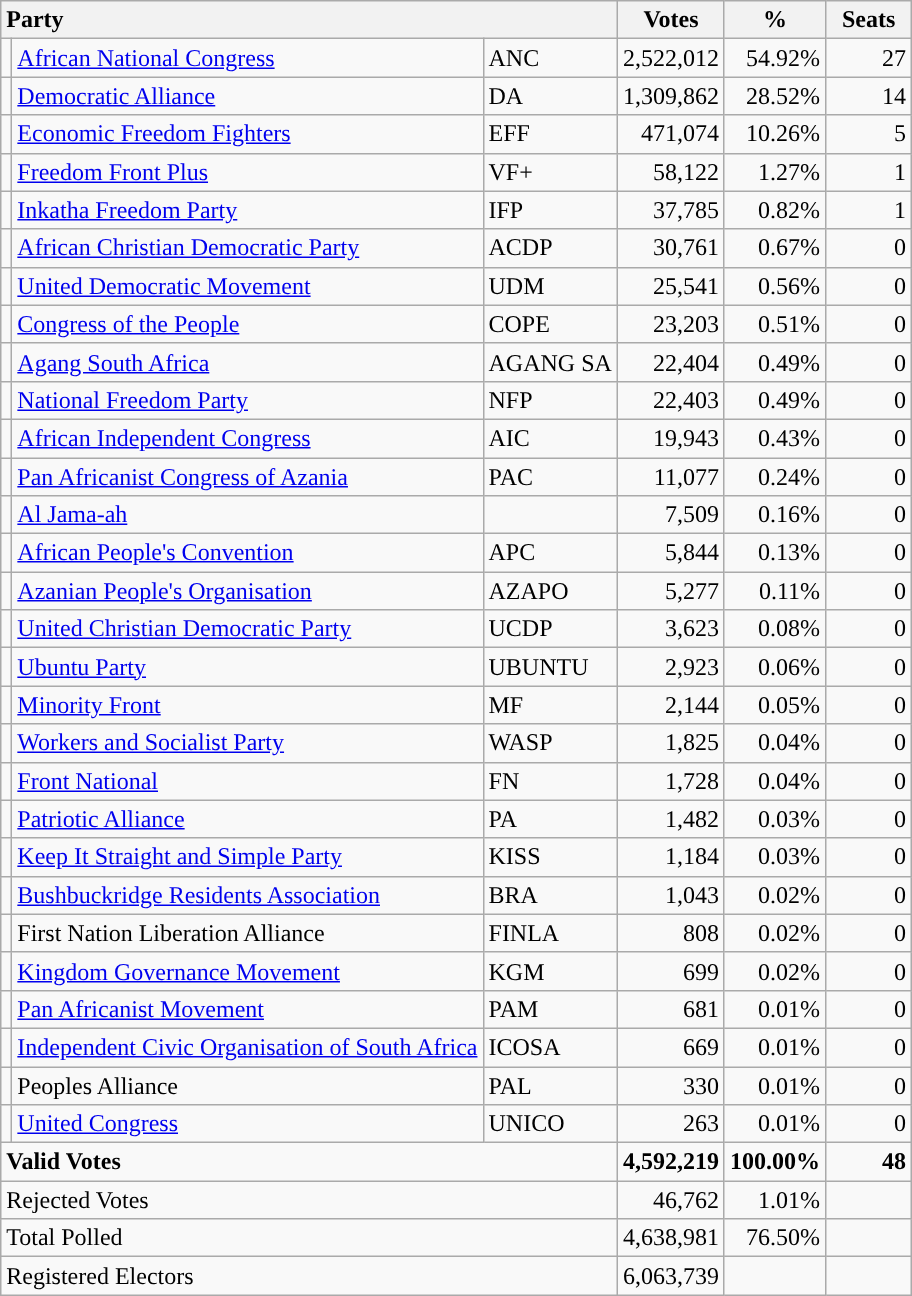<table class="wikitable" border="1" style="text-align:right;">
<tr>
<th style="text-align:left;" colspan=3>Party</th>
<th align=center width="50">Votes</th>
<th align=center width="50">%</th>
<th align=center width="50">Seats</th>
</tr>
<tr>
<td style="background:"></td>
<td align=left><a href='#'>African National Congress</a></td>
<td align=left>ANC</td>
<td>2,522,012</td>
<td>54.92%</td>
<td>27</td>
</tr>
<tr>
<td style="background:"></td>
<td align=left><a href='#'>Democratic Alliance</a></td>
<td align=left>DA</td>
<td>1,309,862</td>
<td>28.52%</td>
<td>14</td>
</tr>
<tr>
<td style="background:"></td>
<td align=left><a href='#'>Economic Freedom Fighters</a></td>
<td align=left>EFF</td>
<td>471,074</td>
<td>10.26%</td>
<td>5</td>
</tr>
<tr>
<td style="background:"></td>
<td align=left><a href='#'>Freedom Front Plus</a></td>
<td align=left>VF+</td>
<td>58,122</td>
<td>1.27%</td>
<td>1</td>
</tr>
<tr>
<td style="background:"></td>
<td align=left><a href='#'>Inkatha Freedom Party</a></td>
<td align=left>IFP</td>
<td>37,785</td>
<td>0.82%</td>
<td>1</td>
</tr>
<tr>
<td style="background:"></td>
<td align=left><a href='#'>African Christian Democratic Party</a></td>
<td align=left>ACDP</td>
<td>30,761</td>
<td>0.67%</td>
<td>0</td>
</tr>
<tr>
<td style="background:"></td>
<td align=left><a href='#'>United Democratic Movement</a></td>
<td align=left>UDM</td>
<td>25,541</td>
<td>0.56%</td>
<td>0</td>
</tr>
<tr>
<td style="background:"></td>
<td align=left><a href='#'>Congress of the People</a></td>
<td align=left>COPE</td>
<td>23,203</td>
<td>0.51%</td>
<td>0</td>
</tr>
<tr>
<td style="background:"></td>
<td align=left><a href='#'>Agang South Africa</a></td>
<td align=left>AGANG SA</td>
<td>22,404</td>
<td>0.49%</td>
<td>0</td>
</tr>
<tr>
<td style="background:"></td>
<td align=left><a href='#'>National Freedom Party</a></td>
<td align=left>NFP</td>
<td>22,403</td>
<td>0.49%</td>
<td>0</td>
</tr>
<tr>
<td style="background:"></td>
<td align=left><a href='#'>African Independent Congress</a></td>
<td align=left>AIC</td>
<td>19,943</td>
<td>0.43%</td>
<td>0</td>
</tr>
<tr>
<td style="background:"></td>
<td align=left><a href='#'>Pan Africanist Congress of Azania</a></td>
<td align=left>PAC</td>
<td>11,077</td>
<td>0.24%</td>
<td>0</td>
</tr>
<tr>
<td style="background:"></td>
<td align=left><a href='#'>Al Jama-ah</a></td>
<td align=left></td>
<td>7,509</td>
<td>0.16%</td>
<td>0</td>
</tr>
<tr>
<td style="background:"></td>
<td align=left><a href='#'>African People's Convention</a></td>
<td align=left>APC</td>
<td>5,844</td>
<td>0.13%</td>
<td>0</td>
</tr>
<tr>
<td style="background:"></td>
<td align=left><a href='#'>Azanian People's Organisation</a></td>
<td align=left>AZAPO</td>
<td>5,277</td>
<td>0.11%</td>
<td>0</td>
</tr>
<tr>
<td style="background:"></td>
<td align=left><a href='#'>United Christian Democratic Party</a></td>
<td align=left>UCDP</td>
<td>3,623</td>
<td>0.08%</td>
<td>0</td>
</tr>
<tr>
<td style="background:"></td>
<td align=left><a href='#'>Ubuntu Party</a></td>
<td align=left>UBUNTU</td>
<td>2,923</td>
<td>0.06%</td>
<td>0</td>
</tr>
<tr>
<td style="background:"></td>
<td align=left><a href='#'>Minority Front</a></td>
<td align=left>MF</td>
<td>2,144</td>
<td>0.05%</td>
<td>0</td>
</tr>
<tr>
<td style="background:"></td>
<td align=left><a href='#'>Workers and Socialist Party</a></td>
<td align=left>WASP</td>
<td>1,825</td>
<td>0.04%</td>
<td>0</td>
</tr>
<tr>
<td style="background:"></td>
<td align=left><a href='#'>Front National</a></td>
<td align=left>FN</td>
<td>1,728</td>
<td>0.04%</td>
<td>0</td>
</tr>
<tr>
<td style="background:"></td>
<td align=left><a href='#'>Patriotic Alliance</a></td>
<td align=left>PA</td>
<td>1,482</td>
<td>0.03%</td>
<td>0</td>
</tr>
<tr>
<td style="background:"></td>
<td align=left><a href='#'>Keep It Straight and Simple Party</a></td>
<td align=left>KISS</td>
<td>1,184</td>
<td>0.03%</td>
<td>0</td>
</tr>
<tr>
<td style="background:"></td>
<td align=left><a href='#'>Bushbuckridge Residents Association</a></td>
<td align=left>BRA</td>
<td>1,043</td>
<td>0.02%</td>
<td>0</td>
</tr>
<tr>
<td></td>
<td align=left>First Nation Liberation Alliance</td>
<td align=left>FINLA</td>
<td>808</td>
<td>0.02%</td>
<td>0</td>
</tr>
<tr>
<td></td>
<td align=left><a href='#'>Kingdom Governance Movement</a></td>
<td align=left>KGM</td>
<td>699</td>
<td>0.02%</td>
<td>0</td>
</tr>
<tr>
<td style="background:"></td>
<td align=left><a href='#'>Pan Africanist Movement</a></td>
<td align=left>PAM</td>
<td>681</td>
<td>0.01%</td>
<td>0</td>
</tr>
<tr>
<td style="background:"></td>
<td align=left><a href='#'>Independent Civic Organisation of South Africa</a></td>
<td align=left>ICOSA</td>
<td>669</td>
<td>0.01%</td>
<td>0</td>
</tr>
<tr>
<td></td>
<td align=left>Peoples Alliance</td>
<td align=left>PAL</td>
<td>330</td>
<td>0.01%</td>
<td>0</td>
</tr>
<tr>
<td style="background:"></td>
<td align=left><a href='#'>United Congress</a></td>
<td align=left>UNICO</td>
<td>263</td>
<td>0.01%</td>
<td>0</td>
</tr>
<tr style="font-weight:bold">
<td align=left colspan=3>Valid Votes</td>
<td>4,592,219</td>
<td>100.00%</td>
<td>48</td>
</tr>
<tr>
<td align=left colspan=3>Rejected Votes</td>
<td>46,762</td>
<td>1.01%</td>
<td></td>
</tr>
<tr>
<td align=left colspan=3>Total Polled</td>
<td>4,638,981</td>
<td>76.50%</td>
<td></td>
</tr>
<tr>
<td align=left colspan=3>Registered Electors</td>
<td>6,063,739</td>
<td></td>
<td></td>
</tr>
</table>
